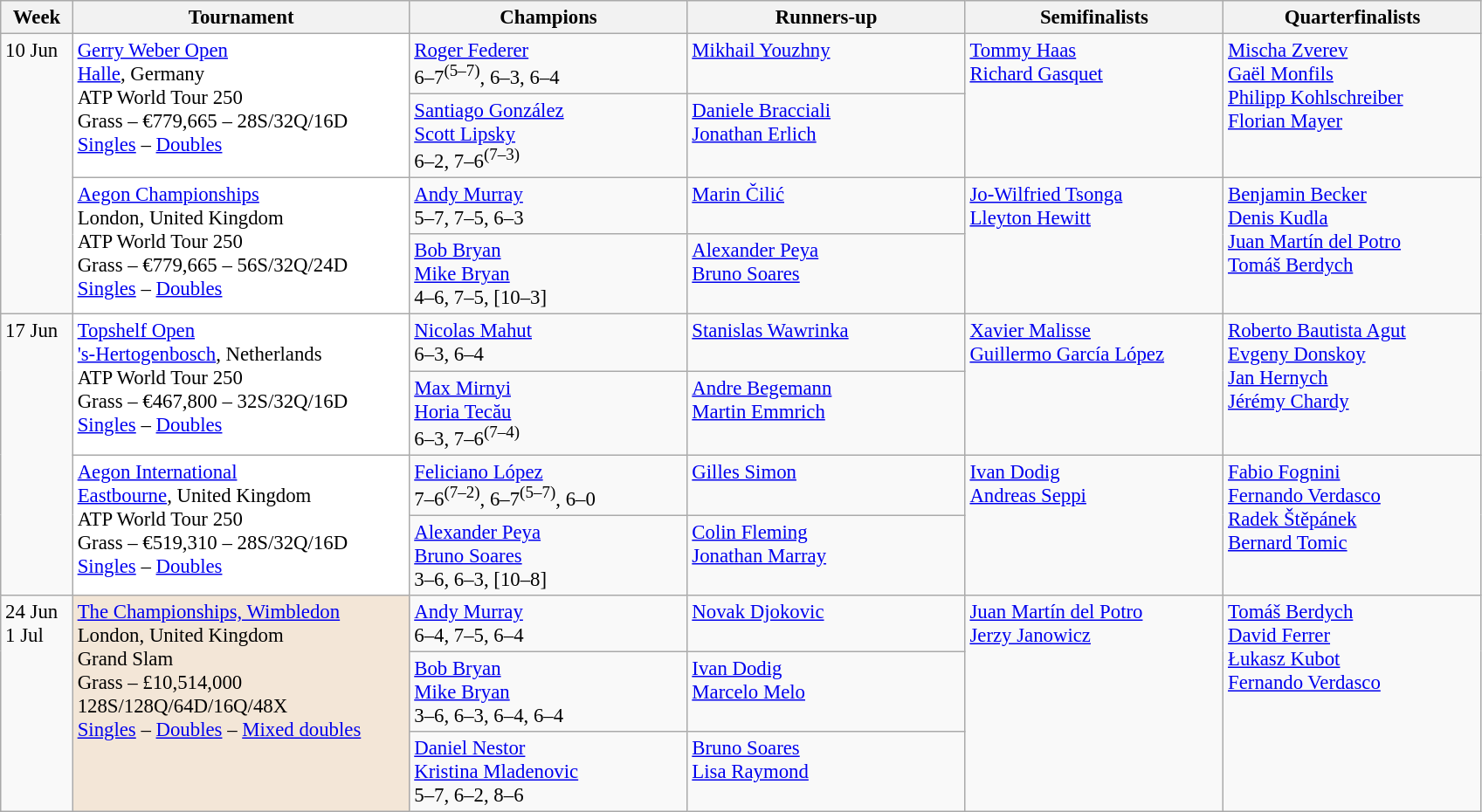<table class=wikitable style=font-size:95%>
<tr>
<th style="width:48px;">Week</th>
<th style="width:250px;">Tournament</th>
<th style="width:205px;">Champions</th>
<th style="width:205px;">Runners-up</th>
<th style="width:190px;">Semifinalists</th>
<th style="width:190px;">Quarterfinalists</th>
</tr>
<tr valign="top">
<td rowspan="4">10 Jun</td>
<td bgcolor="#ffffff" rowspan="2"><a href='#'>Gerry Weber Open</a><br>  <a href='#'>Halle</a>, Germany<br>ATP World Tour 250<br>Grass – €779,665 – 28S/32Q/16D<br><a href='#'>Singles</a> – <a href='#'>Doubles</a></td>
<td> <a href='#'>Roger Federer</a><br>6–7<sup>(5–7)</sup>, 6–3, 6–4</td>
<td> <a href='#'>Mikhail Youzhny</a></td>
<td rowspan="2"> <a href='#'>Tommy Haas</a><br> <a href='#'>Richard Gasquet</a></td>
<td rowspan="2"> <a href='#'>Mischa Zverev</a><br> <a href='#'>Gaël Monfils</a><br>  <a href='#'>Philipp Kohlschreiber</a><br> <a href='#'>Florian Mayer</a></td>
</tr>
<tr valign="top">
<td> <a href='#'>Santiago González</a><br> <a href='#'>Scott Lipsky</a><br>6–2, 7–6<sup>(7–3)</sup></td>
<td> <a href='#'>Daniele Bracciali</a><br> <a href='#'>Jonathan Erlich</a></td>
</tr>
<tr valign="top">
<td bgcolor="#ffffff" rowspan="2"><a href='#'>Aegon Championships</a><br>  London, United Kingdom<br>ATP World Tour 250<br>Grass – €779,665 – 56S/32Q/24D<br><a href='#'>Singles</a> – <a href='#'>Doubles</a></td>
<td> <a href='#'>Andy Murray</a><br>5–7, 7–5, 6–3</td>
<td> <a href='#'>Marin Čilić</a></td>
<td rowspan="2"> <a href='#'>Jo-Wilfried Tsonga</a><br> <a href='#'>Lleyton Hewitt</a></td>
<td rowspan="2"> <a href='#'>Benjamin Becker</a><br> <a href='#'>Denis Kudla</a><br> <a href='#'>Juan Martín del Potro</a><br> <a href='#'>Tomáš Berdych</a></td>
</tr>
<tr valign="top">
<td> <a href='#'>Bob Bryan</a><br> <a href='#'>Mike Bryan</a><br>4–6, 7–5, [10–3]</td>
<td> <a href='#'>Alexander Peya</a><br> <a href='#'>Bruno Soares</a></td>
</tr>
<tr valign="top">
<td rowspan="4">17 Jun</td>
<td bgcolor="#ffffff" rowspan="2"><a href='#'>Topshelf Open</a><br>  <a href='#'>'s-Hertogenbosch</a>, Netherlands<br>ATP World Tour 250<br>Grass – €467,800 – 32S/32Q/16D<br><a href='#'>Singles</a> – <a href='#'>Doubles</a></td>
<td> <a href='#'>Nicolas Mahut</a><br>6–3, 6–4</td>
<td> <a href='#'>Stanislas Wawrinka</a></td>
<td rowspan="2"> <a href='#'>Xavier Malisse</a><br> <a href='#'>Guillermo García López</a></td>
<td rowspan="2"> <a href='#'>Roberto Bautista Agut</a> <br> <a href='#'>Evgeny Donskoy</a><br> <a href='#'>Jan Hernych</a><br> <a href='#'>Jérémy Chardy</a></td>
</tr>
<tr valign="top">
<td> <a href='#'>Max Mirnyi</a> <br>  <a href='#'>Horia Tecău</a> <br>6–3, 7–6<sup>(7–4)</sup></td>
<td> <a href='#'>Andre Begemann</a> <br>  <a href='#'>Martin Emmrich</a></td>
</tr>
<tr valign="top">
<td bgcolor="#ffffff" rowspan="2"><a href='#'>Aegon International</a><br>  <a href='#'>Eastbourne</a>, United Kingdom<br>ATP World Tour 250<br>Grass – €519,310 – 28S/32Q/16D<br><a href='#'>Singles</a> – <a href='#'>Doubles</a></td>
<td> <a href='#'>Feliciano López</a> <br>7–6<sup>(7–2)</sup>, 6–7<sup>(5–7)</sup>, 6–0</td>
<td> <a href='#'>Gilles Simon</a></td>
<td rowspan="2"> <a href='#'>Ivan Dodig</a><br> <a href='#'>Andreas Seppi</a></td>
<td rowspan="2"> <a href='#'>Fabio Fognini</a><br>  <a href='#'>Fernando Verdasco</a><br>  <a href='#'>Radek Štěpánek</a><br> <a href='#'>Bernard Tomic</a></td>
</tr>
<tr valign="top">
<td> <a href='#'>Alexander Peya</a> <br>  <a href='#'>Bruno Soares</a><br>3–6, 6–3, [10–8]</td>
<td> <a href='#'>Colin Fleming</a> <br>  <a href='#'>Jonathan Marray</a></td>
</tr>
<tr valign="top">
<td rowspan="3">24 Jun<br>1 Jul</td>
<td bgcolor="#F3E6D7" rowspan="3"><a href='#'>The Championships, Wimbledon</a><br>  London, United Kingdom<br>Grand Slam<br>Grass – £10,514,000<br>128S/128Q/64D/16Q/48X<br><a href='#'>Singles</a> – <a href='#'>Doubles</a> – <a href='#'>Mixed doubles</a></td>
<td> <a href='#'>Andy Murray</a><br>6–4, 7–5, 6–4</td>
<td> <a href='#'>Novak Djokovic</a></td>
<td rowspan="3"> <a href='#'>Juan Martín del Potro</a><br> <a href='#'>Jerzy Janowicz</a></td>
<td rowspan="3"> <a href='#'>Tomáš Berdych</a><br> <a href='#'>David Ferrer</a><br>  <a href='#'>Łukasz Kubot</a><br> <a href='#'>Fernando Verdasco</a></td>
</tr>
<tr valign="top">
<td> <a href='#'>Bob Bryan</a> <br>  <a href='#'>Mike Bryan</a> <br> 3–6, 6–3, 6–4, 6–4</td>
<td> <a href='#'>Ivan Dodig</a> <br>  <a href='#'>Marcelo Melo</a></td>
</tr>
<tr valign="top">
<td> <a href='#'>Daniel Nestor</a> <br>  <a href='#'>Kristina Mladenovic</a> <br> 5–7, 6–2, 8–6</td>
<td> <a href='#'>Bruno Soares</a> <br>  <a href='#'>Lisa Raymond</a></td>
</tr>
</table>
